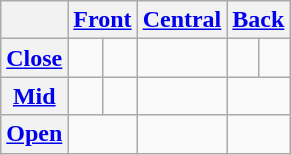<table class="wikitable" style=text-align:center>
<tr>
<th></th>
<th colspan="2"><a href='#'>Front</a></th>
<th><a href='#'>Central</a></th>
<th colspan="2"><a href='#'>Back</a></th>
</tr>
<tr>
<th><a href='#'>Close</a></th>
<td></td>
<td></td>
<td></td>
<td></td>
<td></td>
</tr>
<tr>
<th><a href='#'>Mid</a></th>
<td></td>
<td></td>
<td></td>
<td colspan="2"></td>
</tr>
<tr>
<th><a href='#'>Open</a></th>
<td colspan="2"></td>
<td></td>
<td colspan="2"></td>
</tr>
</table>
